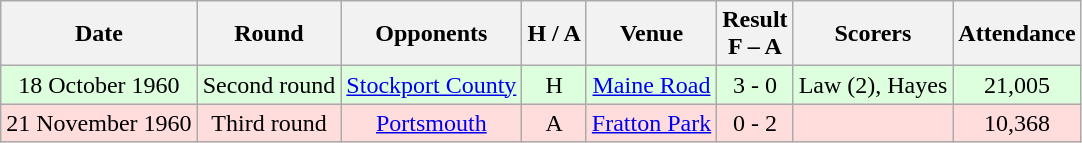<table class="wikitable" style="text-align:center">
<tr>
<th>Date</th>
<th>Round</th>
<th>Opponents</th>
<th>H / A</th>
<th>Venue</th>
<th>Result<br>F – A</th>
<th>Scorers</th>
<th>Attendance</th>
</tr>
<tr bgcolor="#ddffdd">
<td>18 October 1960</td>
<td>Second round</td>
<td><a href='#'>Stockport County</a></td>
<td>H</td>
<td><a href='#'>Maine Road</a></td>
<td>3 - 0</td>
<td>Law (2), Hayes</td>
<td>21,005</td>
</tr>
<tr bgcolor="#ffdddd">
<td>21 November 1960</td>
<td>Third round</td>
<td><a href='#'>Portsmouth</a></td>
<td>A</td>
<td><a href='#'>Fratton Park</a></td>
<td>0 - 2</td>
<td></td>
<td>10,368</td>
</tr>
</table>
